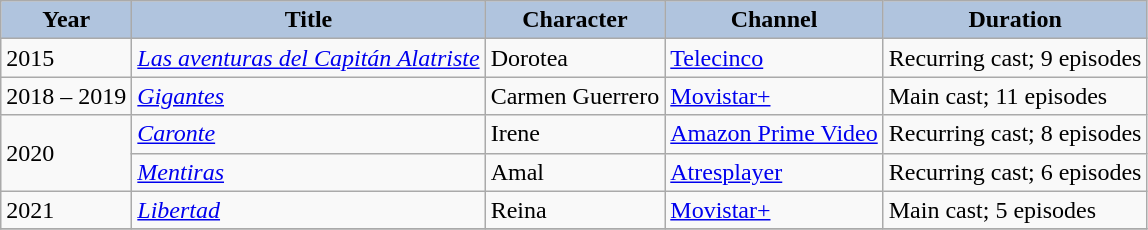<table class="wikitable">
<tr>
<th style="background: #B0C4DE;">Year</th>
<th style="background: #B0C4DE;">Title</th>
<th style="background: #B0C4DE;">Character</th>
<th style="background: #B0C4DE;">Channel</th>
<th style="background: #B0C4DE;">Duration</th>
</tr>
<tr>
<td>2015</td>
<td><em><a href='#'>Las aventuras del Capitán Alatriste</a></em></td>
<td>Dorotea</td>
<td><a href='#'>Telecinco</a></td>
<td>Recurring cast; 9 episodes</td>
</tr>
<tr>
<td>2018 – 2019</td>
<td><em><a href='#'>Gigantes</a></em></td>
<td>Carmen Guerrero</td>
<td><a href='#'>Movistar+</a></td>
<td>Main cast; 11 episodes</td>
</tr>
<tr>
<td rowspan="2">2020</td>
<td><em><a href='#'>Caronte</a></em></td>
<td>Irene</td>
<td><a href='#'>Amazon Prime Video</a></td>
<td>Recurring cast; 8 episodes</td>
</tr>
<tr>
<td><em><a href='#'>Mentiras</a></em></td>
<td>Amal</td>
<td><a href='#'>Atresplayer</a></td>
<td>Recurring cast; 6 episodes</td>
</tr>
<tr>
<td>2021</td>
<td><em><a href='#'>Libertad</a></em></td>
<td>Reina</td>
<td><a href='#'>Movistar+</a></td>
<td>Main cast; 5 episodes</td>
</tr>
<tr>
</tr>
</table>
